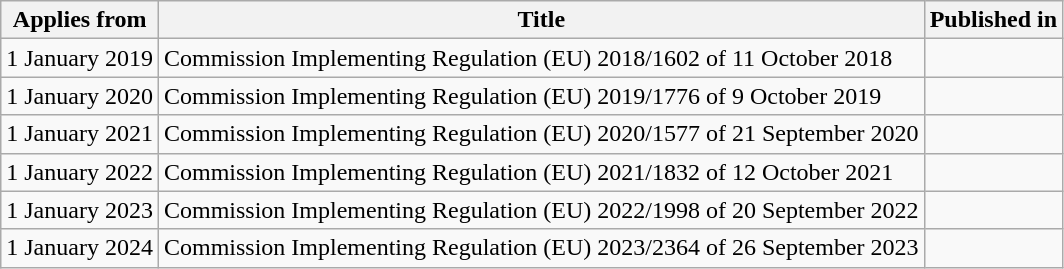<table class="wikitable">
<tr>
<th>Applies from</th>
<th>Title</th>
<th>Published in</th>
</tr>
<tr>
<td>1 January 2019</td>
<td>Commission Implementing Regulation (EU) 2018/1602 of 11 October 2018</td>
<td></td>
</tr>
<tr>
<td>1 January 2020</td>
<td>Commission Implementing Regulation (EU) 2019/1776 of 9 October 2019</td>
<td></td>
</tr>
<tr>
<td>1 January 2021</td>
<td>Commission Implementing Regulation (EU) 2020/1577 of 21 September 2020</td>
<td></td>
</tr>
<tr>
<td>1 January 2022</td>
<td>Commission Implementing Regulation (EU) 2021/1832 of 12 October 2021</td>
<td></td>
</tr>
<tr>
<td>1 January 2023</td>
<td>Commission Implementing Regulation (EU) 2022/1998 of 20 September 2022</td>
<td></td>
</tr>
<tr>
<td>1 January 2024</td>
<td>Commission Implementing Regulation (EU) 2023/2364 of 26 September 2023</td>
<td> </td>
</tr>
</table>
